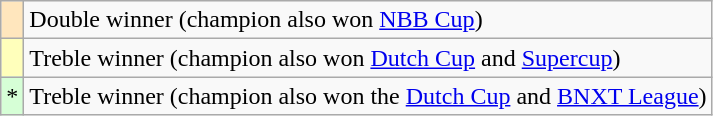<table class="wikitable">
<tr>
<td align="center" style="background-color:#FFE6BD"></td>
<td>Double winner (champion also won <a href='#'>NBB Cup</a>)</td>
</tr>
<tr>
<td align="center" style="background-color:#ffb"></td>
<td>Treble winner (champion also won <a href='#'>Dutch Cup</a> and <a href='#'>Supercup</a>)</td>
</tr>
<tr>
<td align="center" style="background-color:#D6FFD6">*</td>
<td>Treble winner (champion also won the <a href='#'>Dutch Cup</a> and <a href='#'>BNXT League</a>)</td>
</tr>
</table>
